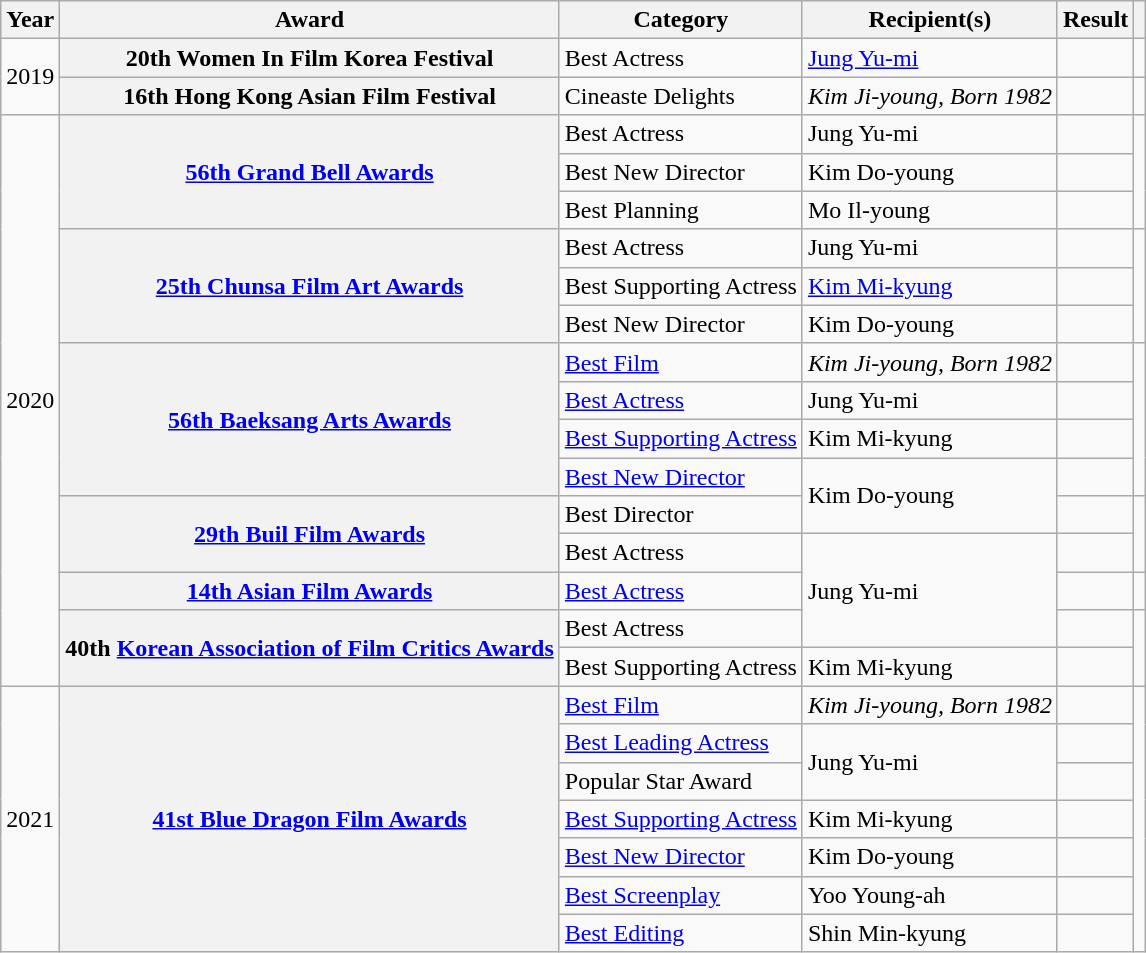<table class="wikitable plainrowheaders sortable">
<tr>
<th scope="col">Year</th>
<th scope="col">Award</th>
<th scope="col">Category</th>
<th scope="col">Recipient(s)</th>
<th scope="col">Result</th>
<th scope="col" class="unsortable"></th>
</tr>
<tr>
<td rowspan=2>2019</td>
<th scope="row">20th Women In Film Korea Festival</th>
<td>Best Actress</td>
<td><a href='#'>Jung Yu-mi</a></td>
<td></td>
<td style="text-align:center;"></td>
</tr>
<tr>
<th scope="row">16th Hong Kong Asian Film Festival</th>
<td>Cineaste Delights</td>
<td><em>Kim Ji-young, Born 1982</em></td>
<td></td>
<td style="text-align:center;"></td>
</tr>
<tr>
<td rowspan="15">2020</td>
<th scope="row" rowspan=3><a href='#'>56th Grand Bell Awards</a></th>
<td>Best Actress</td>
<td>Jung Yu-mi</td>
<td></td>
<td style="text-align:center;" rowspan=3><br></td>
</tr>
<tr>
<td>Best New Director</td>
<td>Kim Do-young</td>
<td></td>
</tr>
<tr>
<td>Best Planning</td>
<td>Mo Il-young</td>
<td></td>
</tr>
<tr>
<th scope="row" rowspan=3><a href='#'>25th Chunsa Film Art Awards</a></th>
<td>Best Actress</td>
<td>Jung Yu-mi</td>
<td></td>
<td style="text-align:center;" rowspan=3><br></td>
</tr>
<tr>
<td>Best Supporting Actress</td>
<td><a href='#'>Kim Mi-kyung</a></td>
<td></td>
</tr>
<tr>
<td>Best New Director</td>
<td>Kim Do-young</td>
<td></td>
</tr>
<tr>
<th scope="row" rowspan=4><a href='#'>56th Baeksang Arts Awards</a></th>
<td><a href='#'>Best Film</a></td>
<td><em>Kim Ji-young, Born 1982</em></td>
<td></td>
<td style="text-align:center;" rowspan=4><br></td>
</tr>
<tr>
<td><a href='#'>Best Actress</a></td>
<td>Jung Yu-mi</td>
<td></td>
</tr>
<tr>
<td><a href='#'>Best Supporting Actress</a></td>
<td>Kim Mi-kyung</td>
<td></td>
</tr>
<tr>
<td><a href='#'>Best New Director</a></td>
<td rowspan="2">Kim Do-young</td>
<td></td>
</tr>
<tr>
<th scope="row" rowspan="2"><a href='#'>29th Buil Film Awards</a></th>
<td>Best Director</td>
<td></td>
<td style="text-align:center;" rowspan=2></td>
</tr>
<tr>
<td>Best Actress</td>
<td rowspan="3">Jung Yu-mi</td>
<td></td>
</tr>
<tr>
<th scope="row"><a href='#'>14th Asian Film Awards</a></th>
<td><a href='#'>Best Actress</a></td>
<td></td>
<td style="text-align:center;"></td>
</tr>
<tr>
<th scope="row" rowspan=2>40th <a href='#'>Korean Association of Film Critics Awards</a></th>
<td>Best Actress</td>
<td></td>
<td style="text-align:center;" rowspan=2></td>
</tr>
<tr>
<td>Best Supporting Actress</td>
<td>Kim Mi-kyung</td>
<td></td>
</tr>
<tr>
<td rowspan="7">2021</td>
<th scope="row" rowspan=7><a href='#'>41st Blue Dragon Film Awards</a></th>
<td><a href='#'>Best Film</a></td>
<td><em>Kim Ji-young, Born 1982</em></td>
<td></td>
<td style="text-align:center;" rowspan=7></td>
</tr>
<tr>
<td><a href='#'>Best Leading Actress</a></td>
<td rowspan=2>Jung Yu-mi</td>
<td></td>
</tr>
<tr>
<td>Popular Star Award</td>
<td></td>
</tr>
<tr>
<td><a href='#'>Best Supporting Actress</a></td>
<td>Kim Mi-kyung</td>
<td></td>
</tr>
<tr>
<td><a href='#'>Best New Director</a></td>
<td>Kim Do-young</td>
<td></td>
</tr>
<tr>
<td><a href='#'>Best Screenplay</a></td>
<td>Yoo Young-ah</td>
<td></td>
</tr>
<tr>
<td><a href='#'>Best Editing</a></td>
<td>Shin Min-kyung</td>
<td></td>
</tr>
</table>
